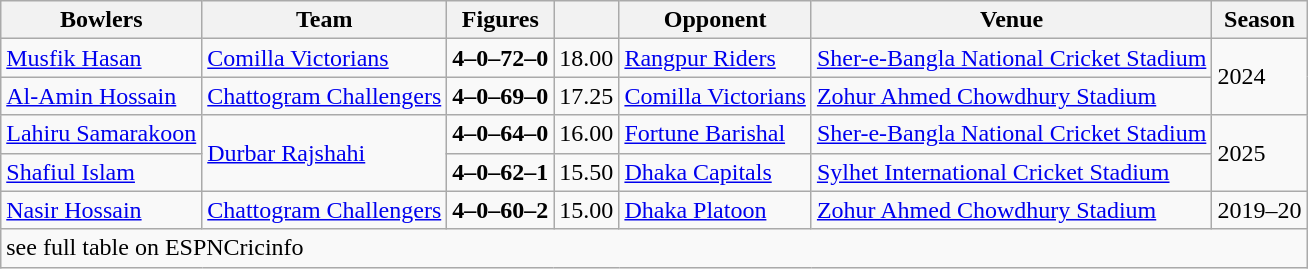<table class="wikitable">
<tr>
<th>Bowlers</th>
<th>Team</th>
<th>Figures </th>
<th></th>
<th>Opponent</th>
<th>Venue</th>
<th>Season</th>
</tr>
<tr>
<td><a href='#'>Musfik Hasan</a></td>
<td><a href='#'>Comilla Victorians</a></td>
<td align="center"><strong>4–0–72–0</strong></td>
<td>18.00</td>
<td><a href='#'>Rangpur Riders</a></td>
<td><a href='#'>Sher-e-Bangla National Cricket Stadium</a></td>
<td rowspan="2">2024</td>
</tr>
<tr>
<td><a href='#'>Al-Amin Hossain</a></td>
<td><a href='#'>Chattogram Challengers</a></td>
<td align="center"><strong>4–0–69–0</strong></td>
<td>17.25</td>
<td><a href='#'>Comilla Victorians</a></td>
<td><a href='#'>Zohur Ahmed Chowdhury Stadium</a></td>
</tr>
<tr>
<td><a href='#'>Lahiru Samarakoon</a></td>
<td rowspan="2"><a href='#'>Durbar Rajshahi</a></td>
<td align="center"><strong>4–0–64–0</strong></td>
<td>16.00</td>
<td><a href='#'>Fortune Barishal</a></td>
<td><a href='#'>Sher-e-Bangla National Cricket Stadium</a></td>
<td rowspan="2">2025</td>
</tr>
<tr>
<td><a href='#'>Shafiul Islam</a></td>
<td align="center"><strong>4–0–62–1</strong></td>
<td>15.50</td>
<td><a href='#'>Dhaka Capitals</a></td>
<td><a href='#'>Sylhet International Cricket Stadium</a></td>
</tr>
<tr>
<td><a href='#'>Nasir Hossain</a></td>
<td><a href='#'>Chattogram Challengers</a></td>
<td align="center"><strong>4–0–60–2</strong></td>
<td>15.00</td>
<td><a href='#'>Dhaka Platoon</a></td>
<td><a href='#'>Zohur Ahmed Chowdhury Stadium</a></td>
<td>2019–20</td>
</tr>
<tr>
<td colspan=7>see full table on ESPNCricinfo</td>
</tr>
</table>
